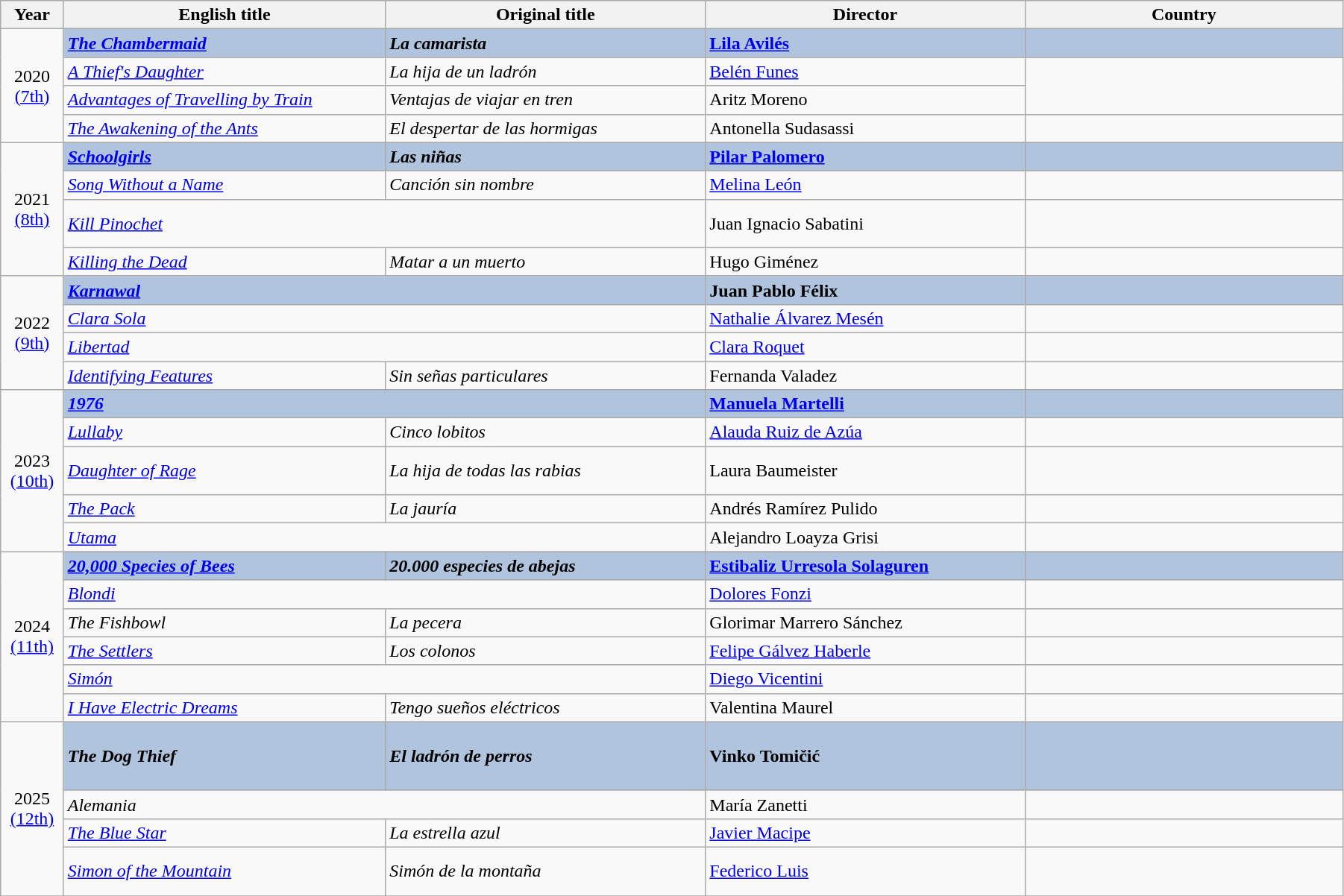<table class="wikitable" width="95%" cellpadding="6">
<tr>
<th width="50"><strong>Year</strong></th>
<th width="300"><strong>English title</strong></th>
<th width="300"><strong>Original title</strong></th>
<th width="300"><strong>Director</strong></th>
<th width="300"><strong>Country</strong></th>
</tr>
<tr>
<td rowspan="4" style="text-align:center;">2020<br><a href='#'>(7th)</a><br></td>
<td style="background:#B0C4DE;"><strong><em><a href='#'>The Chambermaid</a></em></strong></td>
<td style="background:#B0C4DE;"><strong><em>La camarista</em></strong></td>
<td style="background:#B0C4DE;"><strong><a href='#'>Lila Avilés</a></strong></td>
<td style="background:#B0C4DE;"><strong></strong></td>
</tr>
<tr>
<td><em><a href='#'>A Thief's Daughter</a></em></td>
<td><em>La hija de un ladrón</em></td>
<td><a href='#'>Belén Funes</a></td>
<td rowspan="2"></td>
</tr>
<tr>
<td><em><a href='#'>Advantages of Travelling by Train</a></em></td>
<td><em>Ventajas de viajar en tren</em></td>
<td>Aritz Moreno</td>
</tr>
<tr>
<td><em><a href='#'>The Awakening of the Ants</a></em></td>
<td><em>El despertar de las hormigas</em></td>
<td>Antonella Sudasassi</td>
<td></td>
</tr>
<tr>
<td rowspan="4" style="text-align:center;">2021<br><a href='#'>(8th)</a><br></td>
<td style="background:#B0C4DE;"><strong><em><a href='#'>Schoolgirls</a></em></strong></td>
<td style="background:#B0C4DE;"><strong><em>Las niñas</em></strong></td>
<td style="background:#B0C4DE;"><strong><a href='#'>Pilar Palomero</a></strong></td>
<td style="background:#B0C4DE;"><strong></strong></td>
</tr>
<tr>
<td><em><a href='#'>Song Without a Name</a></em></td>
<td><em>Canción sin nombre</em></td>
<td><a href='#'>Melina León</a></td>
<td></td>
</tr>
<tr>
<td colspan="2"><em><a href='#'>Kill Pinochet</a></em></td>
<td>Juan Ignacio Sabatini</td>
<td><br> <br> </td>
</tr>
<tr>
<td><em><a href='#'>Killing the Dead</a></em></td>
<td><em>Matar a un muerto</em></td>
<td>Hugo Giménez</td>
<td></td>
</tr>
<tr>
<td rowspan="4" style="text-align:center;">2022<br><a href='#'>(9th)</a><br></td>
<td style="background:#B0C4DE;" colspan="2"><strong><em><a href='#'>Karnawal</a></em></strong></td>
<td style="background:#B0C4DE;"><strong>Juan Pablo Félix</strong></td>
<td style="background:#B0C4DE;"><strong></strong></td>
</tr>
<tr>
<td colspan="2"><em><a href='#'>Clara Sola</a></em></td>
<td><a href='#'>Nathalie Álvarez Mesén</a></td>
<td></td>
</tr>
<tr>
<td colspan="2"><em><a href='#'>Libertad</a></em></td>
<td><a href='#'>Clara Roquet</a></td>
<td></td>
</tr>
<tr>
<td><em><a href='#'>Identifying Features</a></em></td>
<td><em>Sin señas particulares</em></td>
<td>Fernanda Valadez</td>
<td><br> </td>
</tr>
<tr>
<td rowspan="5" style="text-align:center;">2023<br><a href='#'>(10th)</a><br></td>
<td style="background:#B0C4DE;" colspan="2"><strong><em><a href='#'>1976</a></em></strong></td>
<td style="background:#B0C4DE;"><strong><a href='#'>Manuela Martelli</a></strong></td>
<td style="background:#B0C4DE;"><strong><br></strong></td>
</tr>
<tr>
<td><em><a href='#'>Lullaby</a></em></td>
<td><em>Cinco lobitos</em></td>
<td><a href='#'>Alauda Ruiz de Azúa</a></td>
<td></td>
</tr>
<tr>
<td><em><a href='#'>Daughter of Rage</a></em></td>
<td><em>La hija de todas las rabias</em></td>
<td>Laura Baumeister</td>
<td><br><br></td>
</tr>
<tr>
<td><em><a href='#'>The Pack</a></em></td>
<td><em>La jauría</em></td>
<td>Andrés Ramírez Pulido</td>
<td></td>
</tr>
<tr>
<td colspan="2"><em><a href='#'>Utama</a></em></td>
<td>Alejandro Loayza Grisi</td>
<td><br></td>
</tr>
<tr>
<td rowspan="6" style="text-align:center;">2024<br><a href='#'>(11th)</a><br></td>
<td style="background:#B0C4DE;"><strong><em><a href='#'>20,000 Species of Bees</a></em></strong></td>
<td style="background:#B0C4DE;"><strong><em>20.000 especies de abejas</em></strong></td>
<td style="background:#B0C4DE;"><strong><a href='#'>Estibaliz Urresola Solaguren</a></strong></td>
<td style="background:#B0C4DE;"><strong></strong></td>
</tr>
<tr>
<td colspan="2"><em><a href='#'>Blondi</a></em></td>
<td><a href='#'>Dolores Fonzi</a></td>
<td><br></td>
</tr>
<tr>
<td><em>The Fishbowl</em></td>
<td><em>La pecera</em></td>
<td>Glorimar Marrero Sánchez</td>
<td><br></td>
</tr>
<tr>
<td><em><a href='#'>The Settlers</a></em></td>
<td><em>Los colonos</em></td>
<td><a href='#'>Felipe Gálvez Haberle</a></td>
<td><br></td>
</tr>
<tr>
<td colspan="2"><em><a href='#'>Simón</a></em></td>
<td><a href='#'>Diego Vicentini</a></td>
<td></td>
</tr>
<tr>
<td><em><a href='#'>I Have Electric Dreams</a></em></td>
<td><em>Tengo sueños eléctricos</em></td>
<td>Valentina Maurel</td>
<td></td>
</tr>
<tr>
<td rowspan="4" style="text-align:center;">2025<br><a href='#'>(12th)</a><br></td>
<td style="background:#B0C4DE;"><strong><em>The Dog Thief</em></strong></td>
<td style="background:#B0C4DE;"><strong><em>El ladrón de perros</em></strong></td>
<td style="background:#B0C4DE;"><strong>Vinko Tomičić</strong></td>
<td style="background:#B0C4DE;"><strong><br><br><br></strong></td>
</tr>
<tr>
<td colspan="2"><em>Alemania</em></td>
<td>María Zanetti</td>
<td><br></td>
</tr>
<tr>
<td><em><a href='#'>The Blue Star</a></em></td>
<td><em>La estrella azul</em></td>
<td><a href='#'>Javier Macipe</a></td>
<td><br></td>
</tr>
<tr>
<td><em><a href='#'>Simon of the Mountain</a></em></td>
<td><em>Simón de la montaña</em></td>
<td><a href='#'>Federico Luis</a></td>
<td><br><br></td>
</tr>
<tr>
</tr>
</table>
